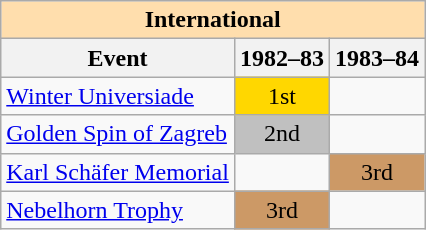<table class="wikitable" style="text-align:center">
<tr>
<th style="background-color: #ffdead; " colspan=3 align=center>International</th>
</tr>
<tr>
<th>Event</th>
<th>1982–83</th>
<th>1983–84</th>
</tr>
<tr>
<td align=left><a href='#'>Winter Universiade</a></td>
<td bgcolor=gold>1st</td>
<td></td>
</tr>
<tr>
<td align=left><a href='#'>Golden Spin of Zagreb</a></td>
<td bgcolor=silver>2nd</td>
<td></td>
</tr>
<tr>
<td align=left><a href='#'>Karl Schäfer Memorial</a></td>
<td></td>
<td bgcolor=cc9966>3rd</td>
</tr>
<tr>
<td align=left><a href='#'>Nebelhorn Trophy</a></td>
<td bgcolor=cc9966>3rd</td>
<td></td>
</tr>
</table>
